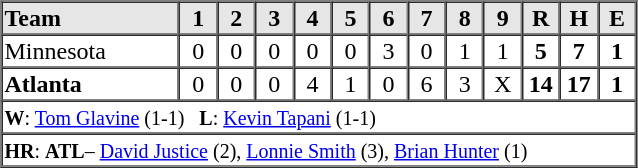<table border=1 cellspacing=0 width=425 style="margin-left:3em;">
<tr style="text-align:center; background-color:#e6e6e6;">
<th align=left width=28%>Team</th>
<th width=6%>1</th>
<th width=6%>2</th>
<th width=6%>3</th>
<th width=6%>4</th>
<th width=6%>5</th>
<th width=6%>6</th>
<th width=6%>7</th>
<th width=6%>8</th>
<th width=6%>9</th>
<th width=6%>R</th>
<th width=6%>H</th>
<th width=6%>E</th>
</tr>
<tr style="text-align:center;">
<td align=left>Minnesota</td>
<td>0</td>
<td>0</td>
<td>0</td>
<td>0</td>
<td>0</td>
<td>3</td>
<td>0</td>
<td>1</td>
<td>1</td>
<td><strong>5</strong></td>
<td><strong>7</strong></td>
<td><strong>1</strong></td>
</tr>
<tr style="text-align:center;">
<td align=left><strong>Atlanta</strong></td>
<td>0</td>
<td>0</td>
<td>0</td>
<td>4</td>
<td>1</td>
<td>0</td>
<td>6</td>
<td>3</td>
<td>X</td>
<td><strong>14</strong></td>
<td><strong>17</strong></td>
<td><strong>1</strong></td>
</tr>
<tr style="text-align:left;">
<td colspan=13><small><strong>W</strong>: <a href='#'>Tom Glavine</a> (1-1)   <strong>L</strong>: <a href='#'>Kevin Tapani</a> (1-1)  </small></td>
</tr>
<tr style="text-align:left;">
<td colspan=13><small><strong>HR</strong>: <strong>ATL</strong>– <a href='#'>David Justice</a> (2), <a href='#'>Lonnie Smith</a> (3), <a href='#'>Brian Hunter</a> (1)</small></td>
</tr>
</table>
